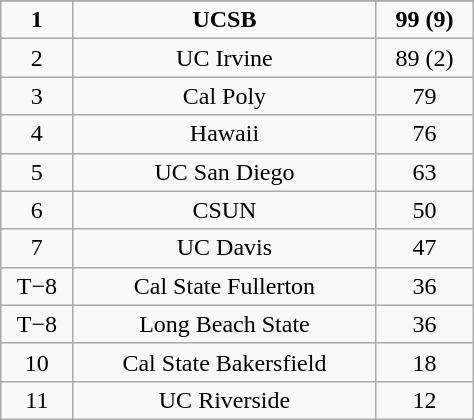<table class="wikitable" style="width: 25%;text-align: center;">
<tr align="center">
</tr>
<tr align="center">
<td><strong>1</strong></td>
<td><strong>UCSB</strong></td>
<td><strong>99 (9)</strong></td>
</tr>
<tr align="center">
<td>2</td>
<td>UC Irvine</td>
<td>89 (2)</td>
</tr>
<tr align="center">
<td>3</td>
<td>Cal Poly</td>
<td>79</td>
</tr>
<tr align="center">
<td>4</td>
<td>Hawaii</td>
<td>76</td>
</tr>
<tr align="center">
<td>5</td>
<td>UC San Diego</td>
<td>63</td>
</tr>
<tr align="center">
<td>6</td>
<td>CSUN</td>
<td>50</td>
</tr>
<tr align="center">
<td>7</td>
<td>UC Davis</td>
<td>47</td>
</tr>
<tr align="center">
<td>T−8</td>
<td>Cal State Fullerton</td>
<td>36</td>
</tr>
<tr align="center">
<td>T−8</td>
<td>Long Beach State</td>
<td>36</td>
</tr>
<tr align="center">
<td>10</td>
<td>Cal State Bakersfield</td>
<td>18</td>
</tr>
<tr align="center">
<td>11</td>
<td>UC Riverside</td>
<td>12</td>
</tr>
</table>
